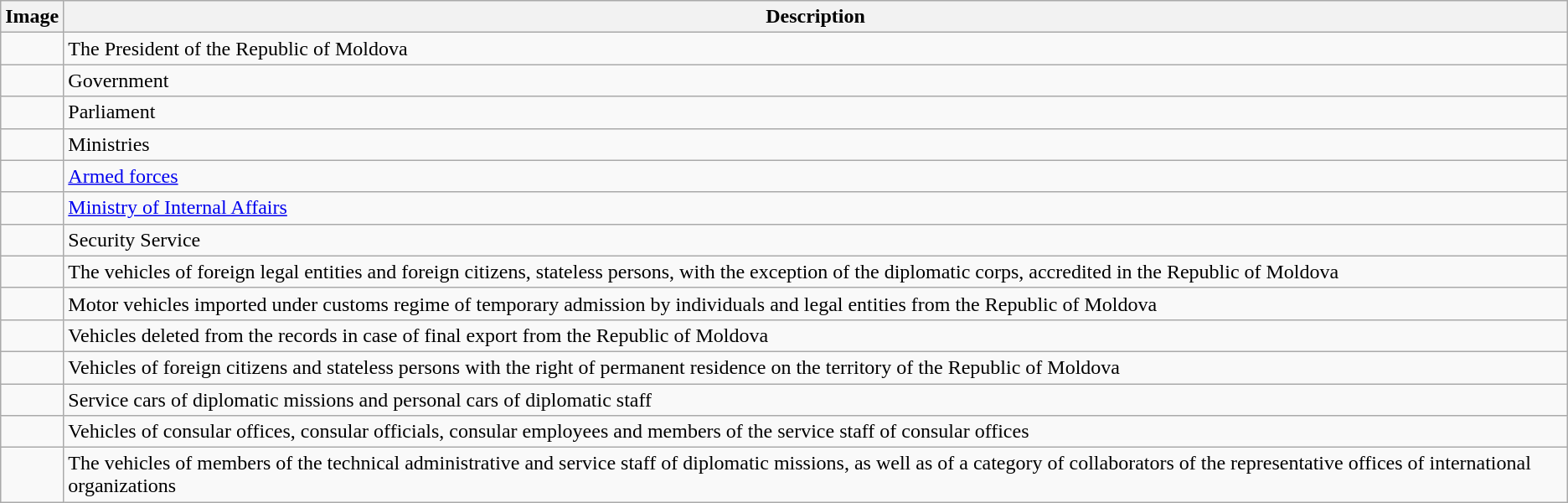<table class="wikitable">
<tr>
<th>Image</th>
<th>Description</th>
</tr>
<tr>
<td><br></td>
<td>The President of the Republic of Moldova</td>
</tr>
<tr>
<td></td>
<td>Government</td>
</tr>
<tr>
<td></td>
<td>Parliament</td>
</tr>
<tr>
<td></td>
<td>Ministries</td>
</tr>
<tr>
<td></td>
<td><a href='#'>Armed forces</a></td>
</tr>
<tr>
<td></td>
<td><a href='#'>Ministry of Internal Affairs</a></td>
</tr>
<tr>
<td></td>
<td>Security Service</td>
</tr>
<tr>
<td></td>
<td>The vehicles of foreign legal entities and foreign citizens, stateless persons, with the exception of the diplomatic corps, accredited in the Republic of Moldova</td>
</tr>
<tr>
<td></td>
<td>Motor vehicles imported under customs regime of temporary admission by individuals and legal entities from the Republic of Moldova</td>
</tr>
<tr>
<td></td>
<td>Vehicles deleted from the records in case of final export from the Republic of Moldova</td>
</tr>
<tr>
<td></td>
<td>Vehicles of foreign citizens and stateless persons with the right of permanent residence on the territory of the Republic of Moldova</td>
</tr>
<tr>
<td></td>
<td>Service cars of diplomatic missions and personal cars of diplomatic staff</td>
</tr>
<tr>
<td></td>
<td>Vehicles of consular offices, consular officials, consular employees and members of the service staff of consular offices</td>
</tr>
<tr>
<td></td>
<td>The vehicles of members of the technical administrative and service staff of diplomatic missions, as well as of a category of collaborators of the representative offices of international organizations</td>
</tr>
</table>
